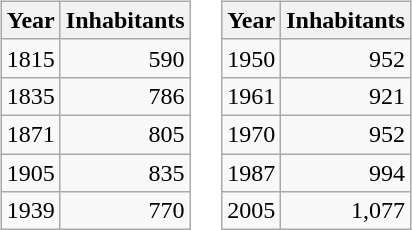<table border="0">
<tr>
<td valign="top"><br><table class="wikitable">
<tr>
<th>Year</th>
<th>Inhabitants</th>
</tr>
<tr>
<td>1815</td>
<td align="right">590</td>
</tr>
<tr>
<td>1835</td>
<td align="right">786</td>
</tr>
<tr>
<td>1871</td>
<td align="right">805</td>
</tr>
<tr>
<td>1905</td>
<td align="right">835</td>
</tr>
<tr>
<td>1939</td>
<td align="right">770</td>
</tr>
</table>
</td>
<td valign="top"><br><table class="wikitable">
<tr>
<th>Year</th>
<th>Inhabitants</th>
</tr>
<tr>
<td>1950</td>
<td align="right">952</td>
</tr>
<tr>
<td>1961</td>
<td align="right">921</td>
</tr>
<tr>
<td>1970</td>
<td align="right">952</td>
</tr>
<tr>
<td>1987</td>
<td align="right">994</td>
</tr>
<tr>
<td>2005</td>
<td align="right">1,077</td>
</tr>
</table>
</td>
</tr>
</table>
